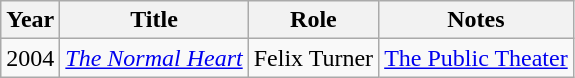<table class="wikitable sortable">
<tr>
<th>Year</th>
<th>Title</th>
<th>Role</th>
<th class="unsortable">Notes</th>
</tr>
<tr>
<td>2004</td>
<td><em><a href='#'>The Normal Heart</a></em></td>
<td>Felix Turner</td>
<td><a href='#'>The Public Theater</a></td>
</tr>
</table>
